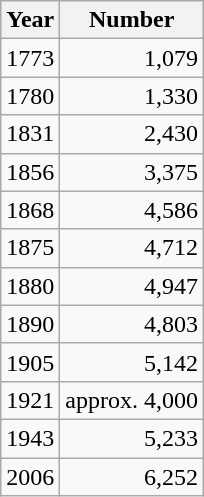<table class="wikitable">
<tr>
<th>Year</th>
<th>Number</th>
</tr>
<tr>
<td>1773</td>
<td align="right">1,079</td>
</tr>
<tr>
<td>1780</td>
<td align="right">1,330</td>
</tr>
<tr>
<td>1831</td>
<td align="right">2,430</td>
</tr>
<tr>
<td>1856</td>
<td align="right">3,375</td>
</tr>
<tr>
<td>1868</td>
<td align="right">4,586</td>
</tr>
<tr>
<td>1875</td>
<td align="right">4,712</td>
</tr>
<tr>
<td>1880</td>
<td align="right">4,947</td>
</tr>
<tr>
<td>1890</td>
<td align="right">4,803</td>
</tr>
<tr>
<td>1905</td>
<td align="right">5,142</td>
</tr>
<tr>
<td>1921</td>
<td align="right">approx. 4,000</td>
</tr>
<tr>
<td>1943</td>
<td align="right">5,233</td>
</tr>
<tr>
<td>2006</td>
<td align="right">6,252</td>
</tr>
</table>
